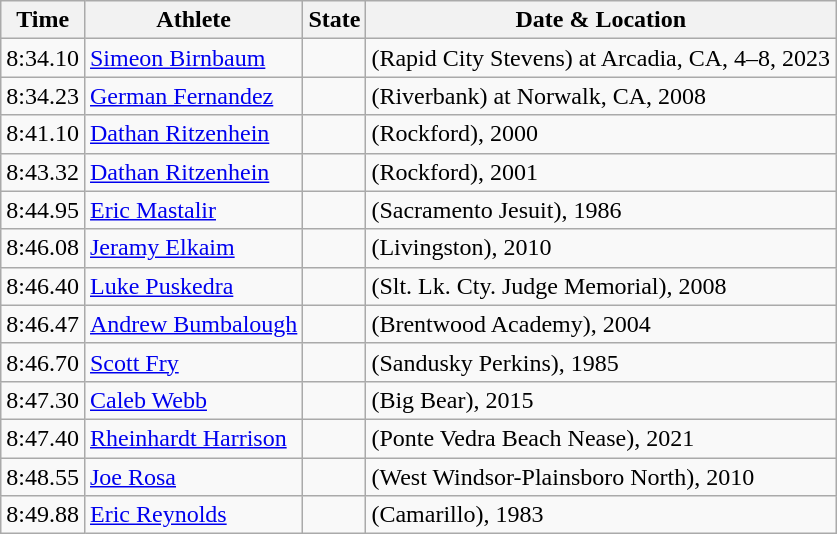<table class="wikitable">
<tr>
<th>Time</th>
<th>Athlete</th>
<th>State</th>
<th>Date & Location</th>
</tr>
<tr>
<td>8:34.10</td>
<td><a href='#'>Simeon Birnbaum</a></td>
<td></td>
<td>(Rapid City Stevens) at Arcadia, CA, 4–8, 2023</td>
</tr>
<tr>
<td>8:34.23</td>
<td><a href='#'>German Fernandez</a></td>
<td></td>
<td>(Riverbank) at Norwalk, CA, 2008</td>
</tr>
<tr>
<td>8:41.10</td>
<td><a href='#'>Dathan Ritzenhein</a></td>
<td></td>
<td>(Rockford), 2000</td>
</tr>
<tr>
<td>8:43.32</td>
<td><a href='#'>Dathan Ritzenhein</a></td>
<td></td>
<td>(Rockford), 2001</td>
</tr>
<tr>
<td>8:44.95</td>
<td><a href='#'>Eric Mastalir</a></td>
<td></td>
<td>(Sacramento Jesuit), 1986</td>
</tr>
<tr>
<td>8:46.08</td>
<td><a href='#'>Jeramy Elkaim</a></td>
<td></td>
<td>(Livingston), 2010</td>
</tr>
<tr>
<td>8:46.40</td>
<td><a href='#'>Luke Puskedra</a></td>
<td></td>
<td>(Slt. Lk. Cty. Judge Memorial), 2008</td>
</tr>
<tr>
<td>8:46.47</td>
<td><a href='#'>Andrew Bumbalough</a></td>
<td></td>
<td>(Brentwood Academy), 2004</td>
</tr>
<tr>
<td>8:46.70</td>
<td><a href='#'>Scott Fry</a></td>
<td></td>
<td>(Sandusky Perkins), 1985</td>
</tr>
<tr>
<td>8:47.30</td>
<td><a href='#'>Caleb Webb</a></td>
<td></td>
<td>(Big Bear), 2015</td>
</tr>
<tr>
<td>8:47.40</td>
<td><a href='#'>Rheinhardt Harrison</a></td>
<td></td>
<td>(Ponte Vedra Beach Nease), 2021</td>
</tr>
<tr>
<td>8:48.55</td>
<td><a href='#'>Joe Rosa</a></td>
<td></td>
<td>(West Windsor-Plainsboro North), 2010</td>
</tr>
<tr>
<td>8:49.88</td>
<td><a href='#'>Eric Reynolds</a></td>
<td></td>
<td>(Camarillo), 1983</td>
</tr>
</table>
